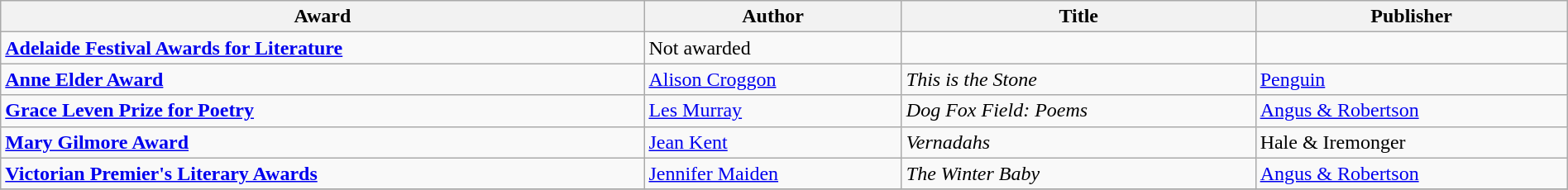<table class="wikitable" width=100%>
<tr>
<th>Award</th>
<th>Author</th>
<th>Title</th>
<th>Publisher</th>
</tr>
<tr>
<td><strong><a href='#'>Adelaide Festival Awards for Literature</a></strong></td>
<td>Not awarded</td>
<td></td>
<td></td>
</tr>
<tr>
<td><strong><a href='#'>Anne Elder Award</a></strong></td>
<td><a href='#'>Alison Croggon</a></td>
<td><em>This is the Stone</em></td>
<td><a href='#'>Penguin</a></td>
</tr>
<tr>
<td><strong><a href='#'>Grace Leven Prize for Poetry</a></strong></td>
<td><a href='#'>Les Murray</a></td>
<td><em>Dog Fox Field: Poems</em></td>
<td><a href='#'>Angus & Robertson</a></td>
</tr>
<tr>
<td><strong><a href='#'>Mary Gilmore Award</a></strong></td>
<td><a href='#'>Jean Kent</a></td>
<td><em>Vernadahs</em></td>
<td>Hale & Iremonger</td>
</tr>
<tr>
<td><strong><a href='#'>Victorian Premier's Literary Awards</a></strong></td>
<td><a href='#'>Jennifer Maiden</a></td>
<td><em>The Winter Baby</em></td>
<td><a href='#'>Angus & Robertson</a></td>
</tr>
<tr>
</tr>
</table>
